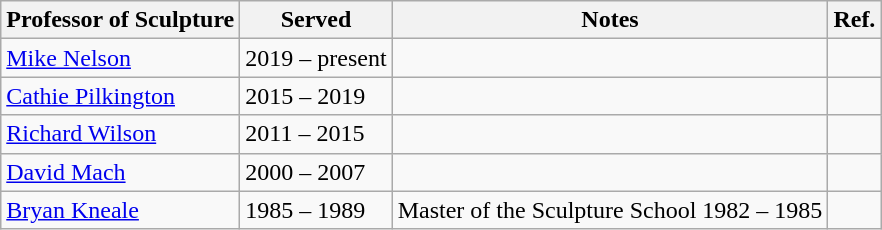<table class="wikitable">
<tr>
<th><strong>Professor of Sculpture</strong></th>
<th>Served</th>
<th>Notes</th>
<th>Ref.</th>
</tr>
<tr>
<td><a href='#'>Mike Nelson</a></td>
<td>2019 – present</td>
<td></td>
<td></td>
</tr>
<tr>
<td><a href='#'>Cathie Pilkington</a></td>
<td>2015 – 2019</td>
<td></td>
<td></td>
</tr>
<tr>
<td><a href='#'>Richard Wilson</a></td>
<td>2011 – 2015</td>
<td></td>
<td></td>
</tr>
<tr>
<td><a href='#'>David Mach</a></td>
<td>2000 – 2007</td>
<td></td>
<td></td>
</tr>
<tr>
<td><a href='#'>Bryan Kneale</a></td>
<td>1985 – 1989</td>
<td>Master of the Sculpture School 1982 – 1985</td>
<td></td>
</tr>
</table>
